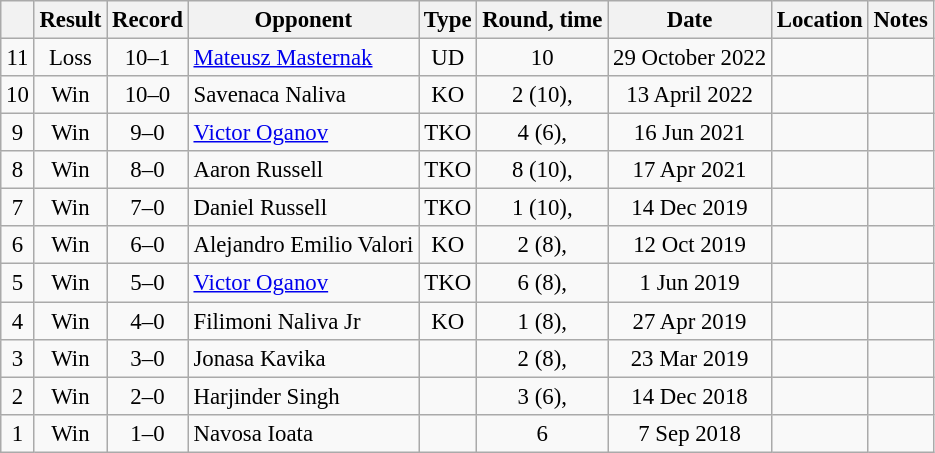<table class="wikitable" style="text-align:center; font-size:95%">
<tr>
<th></th>
<th>Result</th>
<th>Record</th>
<th>Opponent</th>
<th>Type</th>
<th>Round, time</th>
<th>Date</th>
<th>Location</th>
<th>Notes</th>
</tr>
<tr>
<td>11</td>
<td>Loss</td>
<td>10–1</td>
<td style="text-align:left;"><a href='#'>Mateusz Masternak</a></td>
<td>UD</td>
<td>10</td>
<td>29 October 2022</td>
<td style="text-align:left;"></td>
</tr>
<tr>
<td>10</td>
<td>Win</td>
<td>10–0</td>
<td style="text-align:left;">Savenaca Naliva</td>
<td>KO</td>
<td>2 (10), </td>
<td>13 April 2022</td>
<td style="text-align:left;"></td>
<td></td>
</tr>
<tr>
<td>9</td>
<td>Win</td>
<td>9–0</td>
<td style="text-align:left;"><a href='#'>Victor Oganov</a></td>
<td>TKO</td>
<td>4 (6), </td>
<td>16 Jun 2021</td>
<td style="text-align:left;"></td>
<td align=left></td>
</tr>
<tr>
<td>8</td>
<td>Win</td>
<td>8–0</td>
<td align=left>Aaron Russell</td>
<td>TKO</td>
<td>8 (10), </td>
<td>17 Apr 2021</td>
<td align=left></td>
<td align=left></td>
</tr>
<tr>
<td>7</td>
<td>Win</td>
<td>7–0</td>
<td align=left>Daniel Russell</td>
<td>TKO</td>
<td>1 (10), </td>
<td>14 Dec 2019</td>
<td align=left></td>
<td align=left></td>
</tr>
<tr>
<td>6</td>
<td>Win</td>
<td>6–0</td>
<td align=left>Alejandro Emilio Valori</td>
<td>KO</td>
<td>2 (8), </td>
<td>12 Oct 2019</td>
<td align=left></td>
<td></td>
</tr>
<tr>
<td>5</td>
<td>Win</td>
<td>5–0</td>
<td align=left><a href='#'>Victor Oganov</a></td>
<td>TKO</td>
<td>6 (8), </td>
<td>1 Jun 2019</td>
<td align=left></td>
<td align=left></td>
</tr>
<tr>
<td>4</td>
<td>Win</td>
<td>4–0</td>
<td align=left>Filimoni Naliva Jr</td>
<td>KO</td>
<td>1 (8), </td>
<td>27 Apr 2019</td>
<td align=left></td>
<td align=left></td>
</tr>
<tr>
<td>3</td>
<td>Win</td>
<td>3–0</td>
<td align=left>Jonasa Kavika</td>
<td></td>
<td>2 (8), </td>
<td>23 Mar 2019</td>
<td align=left></td>
<td></td>
</tr>
<tr>
<td>2</td>
<td>Win</td>
<td>2–0</td>
<td align=left>Harjinder Singh</td>
<td></td>
<td>3 (6), </td>
<td>14 Dec 2018</td>
<td align=left></td>
<td></td>
</tr>
<tr>
<td>1</td>
<td>Win</td>
<td>1–0</td>
<td align=left>Navosa Ioata</td>
<td></td>
<td>6</td>
<td>7 Sep 2018</td>
<td align=left></td>
<td></td>
</tr>
</table>
